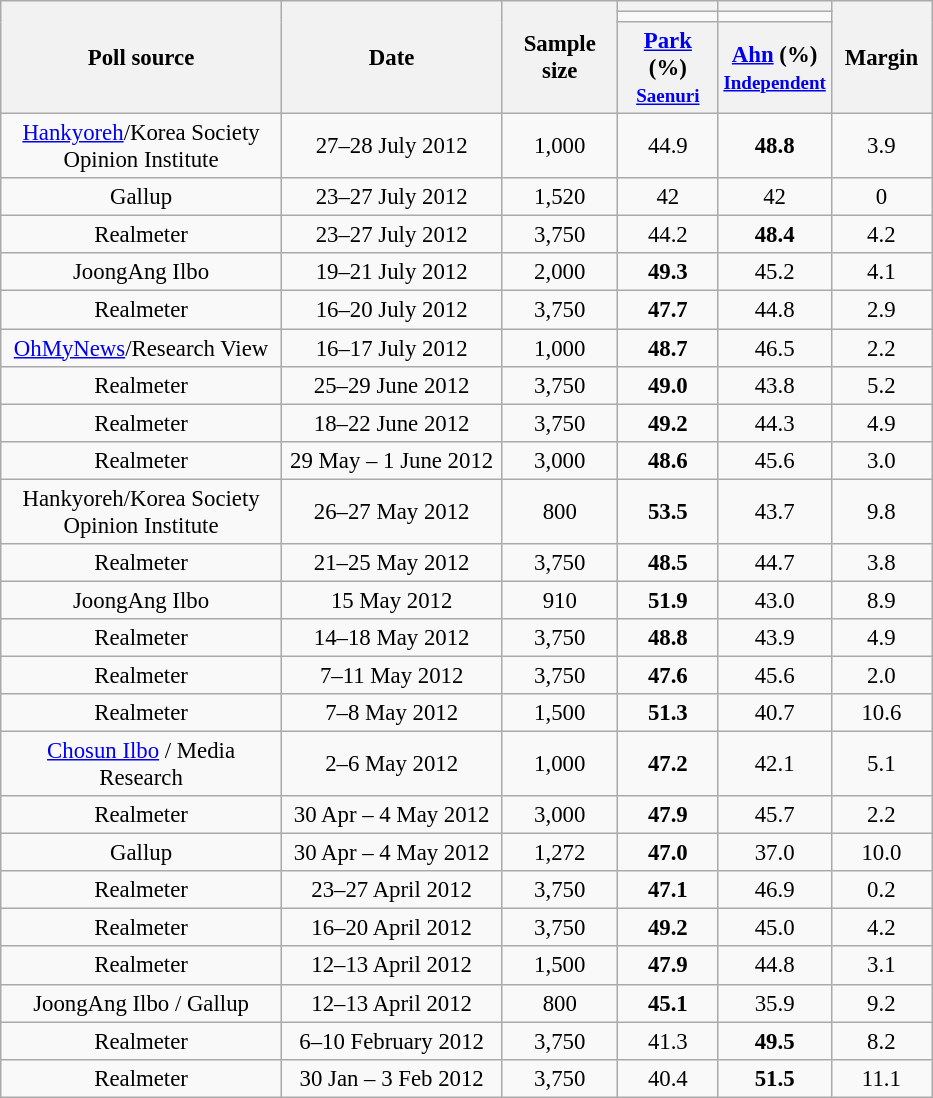<table class="wikitable" style="text-align: center; font-size: 95%;">
<tr>
<th rowspan=3 width=180px>Poll source</th>
<th rowspan=3 width=140px>Date</th>
<th rowspan=3 width=70px>Sample size</th>
<th width=60px></th>
<th width=60px></th>
<th rowspan=3 width=60px>Margin</th>
</tr>
<tr>
<td bgcolor=></td>
<td bgcolor=></td>
</tr>
<tr>
<th><a href='#'>Park</a> (%)<br><small><a href='#'>Saenuri</a></small></th>
<th><a href='#'>Ahn</a> (%)<br><small><a href='#'>Independent</a></small></th>
</tr>
<tr>
<td><a href='#'>Hankyoreh</a>/Korea Society Opinion Institute</td>
<td>27–28 July 2012</td>
<td>1,000</td>
<td>44.9</td>
<td><strong>48.8</strong></td>
<td>3.9</td>
</tr>
<tr>
<td>Gallup</td>
<td>23–27 July 2012</td>
<td>1,520</td>
<td>42</td>
<td>42</td>
<td>0</td>
</tr>
<tr>
<td>Realmeter</td>
<td>23–27 July 2012</td>
<td>3,750</td>
<td>44.2</td>
<td><strong>48.4</strong></td>
<td>4.2</td>
</tr>
<tr>
<td>JoongAng Ilbo</td>
<td>19–21 July 2012</td>
<td>2,000</td>
<td><strong>49.3</strong></td>
<td>45.2</td>
<td>4.1</td>
</tr>
<tr>
<td>Realmeter</td>
<td>16–20 July 2012</td>
<td>3,750</td>
<td><strong>47.7</strong></td>
<td>44.8</td>
<td>2.9</td>
</tr>
<tr>
<td><a href='#'>OhMyNews</a>/Research View</td>
<td>16–17 July 2012</td>
<td>1,000</td>
<td><strong>48.7</strong></td>
<td>46.5</td>
<td>2.2</td>
</tr>
<tr>
<td>Realmeter</td>
<td>25–29 June 2012</td>
<td>3,750</td>
<td><strong>49.0</strong></td>
<td>43.8</td>
<td>5.2</td>
</tr>
<tr>
<td>Realmeter</td>
<td>18–22 June 2012</td>
<td>3,750</td>
<td><strong>49.2</strong></td>
<td>44.3</td>
<td>4.9</td>
</tr>
<tr>
<td>Realmeter</td>
<td>29 May – 1 June 2012</td>
<td>3,000</td>
<td><strong>48.6</strong></td>
<td>45.6</td>
<td>3.0</td>
</tr>
<tr>
<td>Hankyoreh/Korea Society Opinion Institute</td>
<td>26–27 May 2012</td>
<td>800</td>
<td><strong>53.5</strong></td>
<td>43.7</td>
<td>9.8</td>
</tr>
<tr>
<td>Realmeter</td>
<td>21–25 May 2012</td>
<td>3,750</td>
<td><strong>48.5</strong></td>
<td>44.7</td>
<td>3.8</td>
</tr>
<tr>
<td>JoongAng Ilbo</td>
<td>15 May 2012</td>
<td>910</td>
<td><strong>51.9</strong></td>
<td>43.0</td>
<td>8.9</td>
</tr>
<tr>
<td>Realmeter</td>
<td>14–18 May 2012</td>
<td>3,750</td>
<td><strong>48.8</strong></td>
<td>43.9</td>
<td>4.9</td>
</tr>
<tr>
<td>Realmeter</td>
<td>7–11 May 2012</td>
<td>3,750</td>
<td><strong>47.6</strong></td>
<td>45.6</td>
<td>2.0</td>
</tr>
<tr>
<td>Realmeter</td>
<td>7–8 May 2012</td>
<td>1,500</td>
<td><strong>51.3</strong></td>
<td>40.7</td>
<td>10.6</td>
</tr>
<tr>
<td><a href='#'>Chosun Ilbo</a> / Media Research</td>
<td>2–6 May 2012</td>
<td>1,000</td>
<td><strong>47.2</strong></td>
<td>42.1</td>
<td>5.1</td>
</tr>
<tr>
<td>Realmeter</td>
<td>30 Apr – 4 May 2012</td>
<td>3,000</td>
<td><strong>47.9</strong></td>
<td>45.7</td>
<td>2.2</td>
</tr>
<tr>
<td>Gallup</td>
<td>30 Apr – 4 May 2012</td>
<td>1,272</td>
<td><strong>47.0</strong></td>
<td>37.0</td>
<td>10.0</td>
</tr>
<tr>
<td>Realmeter</td>
<td>23–27 April 2012</td>
<td>3,750</td>
<td><strong>47.1</strong></td>
<td>46.9</td>
<td>0.2</td>
</tr>
<tr>
<td>Realmeter</td>
<td>16–20 April 2012</td>
<td>3,750</td>
<td><strong>49.2</strong></td>
<td>45.0</td>
<td>4.2</td>
</tr>
<tr>
<td>Realmeter</td>
<td>12–13 April 2012</td>
<td>1,500</td>
<td><strong>47.9</strong></td>
<td>44.8</td>
<td>3.1</td>
</tr>
<tr>
<td>JoongAng Ilbo / Gallup</td>
<td>12–13 April 2012</td>
<td>800</td>
<td><strong>45.1</strong></td>
<td>35.9</td>
<td>9.2</td>
</tr>
<tr>
<td>Realmeter</td>
<td>6–10 February 2012</td>
<td>3,750</td>
<td>41.3</td>
<td><strong>49.5</strong></td>
<td>8.2</td>
</tr>
<tr>
<td>Realmeter</td>
<td>30 Jan – 3 Feb 2012</td>
<td>3,750</td>
<td>40.4</td>
<td><strong>51.5</strong></td>
<td>11.1</td>
</tr>
</table>
